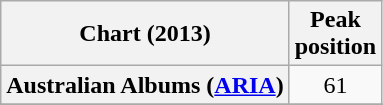<table class="wikitable sortable plainrowheaders" style="text-align:center">
<tr>
<th scope="col">Chart (2013)</th>
<th scope="col">Peak<br>position</th>
</tr>
<tr>
<th scope="row">Australian Albums (<a href='#'>ARIA</a>)</th>
<td>61</td>
</tr>
<tr>
</tr>
<tr>
</tr>
<tr>
</tr>
</table>
